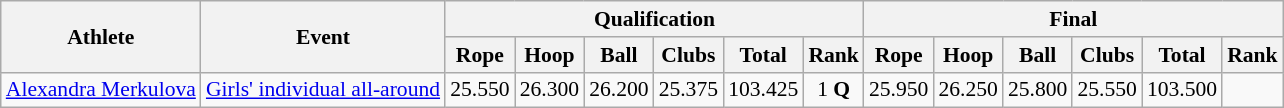<table class="wikitable" border="1" style="font-size:90%">
<tr>
<th rowspan=2>Athlete</th>
<th rowspan=2>Event</th>
<th colspan=6>Qualification</th>
<th colspan=6>Final</th>
</tr>
<tr>
<th>Rope</th>
<th>Hoop</th>
<th>Ball</th>
<th>Clubs</th>
<th>Total</th>
<th>Rank</th>
<th>Rope</th>
<th>Hoop</th>
<th>Ball</th>
<th>Clubs</th>
<th>Total</th>
<th>Rank</th>
</tr>
<tr>
<td><a href='#'>Alexandra Merkulova</a></td>
<td><a href='#'>Girls' individual all-around</a></td>
<td align=center>25.550</td>
<td align=center>26.300</td>
<td align=center>26.200</td>
<td align=center>25.375</td>
<td align=center>103.425</td>
<td align=center>1 <strong>Q</strong></td>
<td align=center>25.950</td>
<td align=center>26.250</td>
<td align=center>25.800</td>
<td align=center>25.550</td>
<td align=center>103.500</td>
<td align=center></td>
</tr>
</table>
